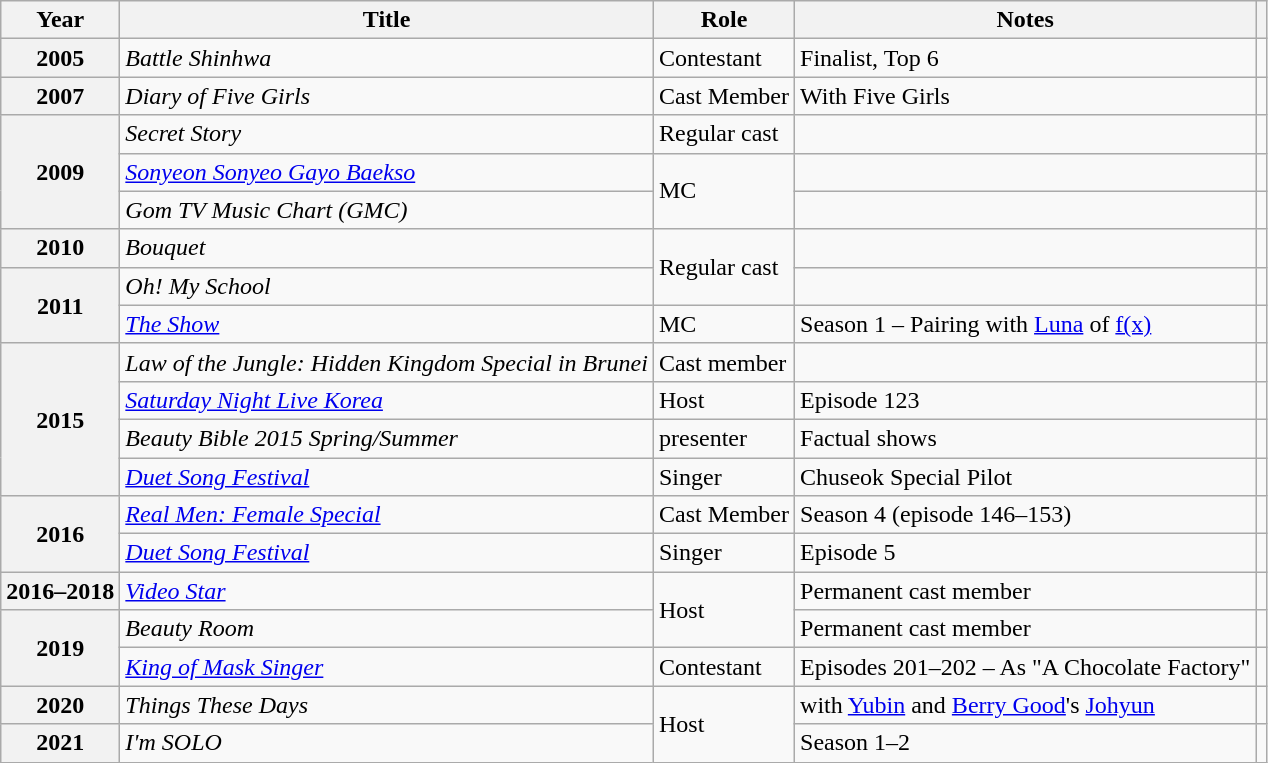<table class="wikitable plainrowheaders">
<tr>
<th scope="col">Year</th>
<th scope="col">Title</th>
<th scope="col">Role</th>
<th scope="col">Notes</th>
<th scope="col" class="unsortable"></th>
</tr>
<tr>
<th scope="row">2005</th>
<td><em>Battle Shinhwa</em></td>
<td>Contestant</td>
<td>Finalist, Top 6</td>
<td style="text-align:center"></td>
</tr>
<tr>
<th scope="row">2007</th>
<td><em>Diary of Five Girls</em></td>
<td>Cast Member</td>
<td>With Five Girls</td>
<td style="text-align:center"></td>
</tr>
<tr>
<th scope="row" rowspan="3">2009</th>
<td><em>Secret Story</em></td>
<td>Regular cast</td>
<td></td>
<td style="text-align:center"></td>
</tr>
<tr>
<td><em><a href='#'>Sonyeon Sonyeo Gayo Baekso</a></em></td>
<td rowspan="2">MC</td>
<td></td>
<td style="text-align:center"></td>
</tr>
<tr>
<td><em>Gom TV Music Chart (GMC)</em></td>
<td></td>
<td style="text-align:center"></td>
</tr>
<tr>
<th scope="row">2010</th>
<td><em>Bouquet</em></td>
<td rowspan="2">Regular cast</td>
<td></td>
<td style="text-align:center"></td>
</tr>
<tr>
<th scope="row" rowspan="2">2011</th>
<td><em>Oh! My School</em></td>
<td></td>
<td style="text-align:center"></td>
</tr>
<tr>
<td><em><a href='#'>The Show</a></em></td>
<td>MC</td>
<td>Season 1 – Pairing with <a href='#'>Luna</a> of <a href='#'>f(x)</a></td>
</tr>
<tr>
<th scope="row"  rowspan="4">2015</th>
<td><em>Law of the Jungle: Hidden Kingdom Special in Brunei</em></td>
<td>Cast member</td>
<td></td>
<td style="text-align:center"></td>
</tr>
<tr>
<td><em><a href='#'>Saturday Night Live Korea</a></em></td>
<td>Host</td>
<td>Episode 123</td>
<td style="text-align:center"></td>
</tr>
<tr>
<td><em>Beauty Bible 2015 Spring/Summer</em></td>
<td>presenter</td>
<td>Factual shows</td>
<td style="text-align:center"></td>
</tr>
<tr>
<td><em><a href='#'>Duet Song Festival</a></em></td>
<td>Singer</td>
<td>Chuseok Special Pilot</td>
<td style="text-align:center"></td>
</tr>
<tr>
<th scope="row" rowspan="2">2016</th>
<td><em><a href='#'>Real Men: Female Special</a></em></td>
<td>Cast Member</td>
<td>Season 4 (episode 146–153)</td>
<td style="text-align:center"></td>
</tr>
<tr>
<td><em><a href='#'>Duet Song Festival</a></em></td>
<td>Singer</td>
<td>Episode 5</td>
<td style="text-align:center"></td>
</tr>
<tr>
<th scope="row">2016–2018</th>
<td><em><a href='#'>Video Star</a></em></td>
<td rowspan="2">Host</td>
<td>Permanent cast member</td>
<td style="text-align:center"></td>
</tr>
<tr>
<th scope="row" rowspan="2">2019</th>
<td><em>Beauty Room</em></td>
<td>Permanent cast member</td>
<td style="text-align:center"></td>
</tr>
<tr>
<td><em><a href='#'>King of Mask Singer</a></em></td>
<td>Contestant</td>
<td>Episodes 201–202  – As  "A Chocolate Factory"</td>
<td style="text-align:center"></td>
</tr>
<tr>
<th scope="row">2020</th>
<td><em>Things These Days</em></td>
<td rowspan="2">Host</td>
<td>with <a href='#'>Yubin</a> and <a href='#'>Berry Good</a>'s <a href='#'>Johyun</a></td>
<td style="text-align:center"></td>
</tr>
<tr>
<th scope="row">2021</th>
<td><em>I'm SOLO</em></td>
<td>Season 1–2</td>
<td style="text-align:center"></td>
</tr>
</table>
